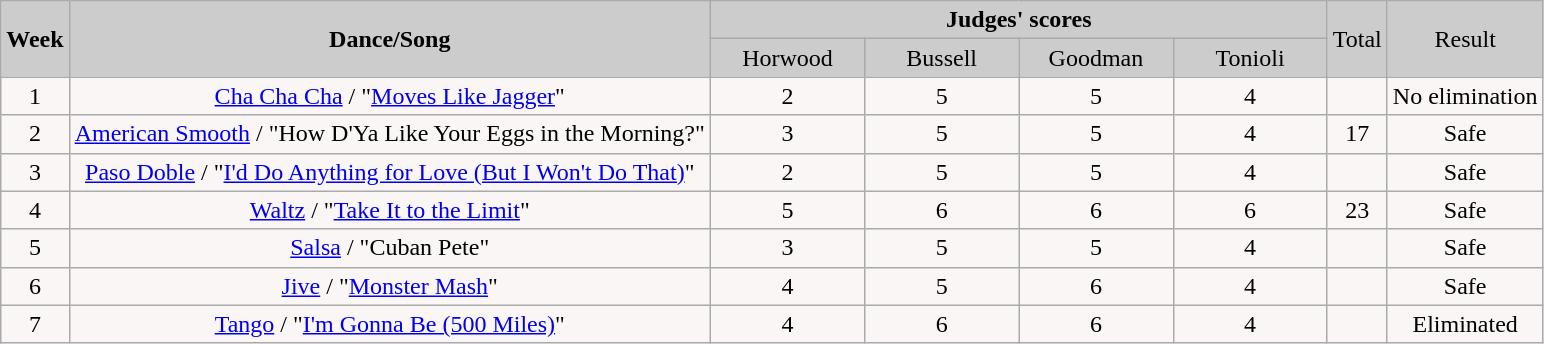<table | class="wikitable collapsible collapsed">
<tr style="text-align: center; background:#ccc;">
<td rowspan="2"><strong>Week </strong></td>
<td rowspan="2"><strong>Dance/Song</strong></td>
<td colspan="4"><strong>Judges' scores</strong></td>
<td rowspan="2">Total</td>
<td rowspan="2">Result</td>
</tr>
<tr style="text-align: center; background:#ccc;">
<td style="width:10%; ">Horwood</td>
<td style="width:10%; ">Bussell</td>
<td style="width:10%; ">Goodman</td>
<td style="width:10%; ">Tonioli</td>
</tr>
<tr style="text-align: center; background:#faf6f6;">
<td>1</td>
<td><a href='#'>Cha Cha Cha</a> / "<a href='#'>Moves Like Jagger</a>"</td>
<td>2</td>
<td>5</td>
<td>5</td>
<td>4</td>
<td></td>
<td>No elimination</td>
</tr>
<tr style="text-align: center; background:#faf6f6;">
<td>2</td>
<td><a href='#'>American Smooth</a> / "How D'Ya Like Your Eggs in the Morning?"</td>
<td>3</td>
<td>5</td>
<td>5</td>
<td>4</td>
<td>17</td>
<td>Safe</td>
</tr>
<tr style="text-align: center; background:#faf6f6;">
<td>3</td>
<td><a href='#'>Paso Doble</a> / "<a href='#'>I'd Do Anything for Love (But I Won't Do That)</a>"</td>
<td>2</td>
<td>5</td>
<td>5</td>
<td>4</td>
<td></td>
<td>Safe</td>
</tr>
<tr style="text-align: center; background:#faf6f6;">
<td>4</td>
<td><a href='#'>Waltz</a> / "<a href='#'>Take It to the Limit</a>"</td>
<td>5</td>
<td>6</td>
<td>6</td>
<td>6</td>
<td>23</td>
<td>Safe</td>
</tr>
<tr style="text-align: center; background:#faf6f6;">
<td>5</td>
<td><a href='#'>Salsa</a> / "Cuban Pete"</td>
<td>3</td>
<td>5</td>
<td>5</td>
<td>4</td>
<td></td>
<td>Safe</td>
</tr>
<tr style="text-align: center; background:#faf6f6;">
<td>6</td>
<td><a href='#'>Jive</a> / "<a href='#'>Monster Mash</a>"</td>
<td>4</td>
<td>5</td>
<td>6</td>
<td>4</td>
<td></td>
<td>Safe</td>
</tr>
<tr style="text-align: center; background:#faf6f6;">
<td>7</td>
<td><a href='#'>Tango</a> / "<a href='#'>I'm Gonna Be (500 Miles)</a>"</td>
<td>4</td>
<td>6</td>
<td>6</td>
<td>4</td>
<td></td>
<td>Eliminated</td>
</tr>
</table>
